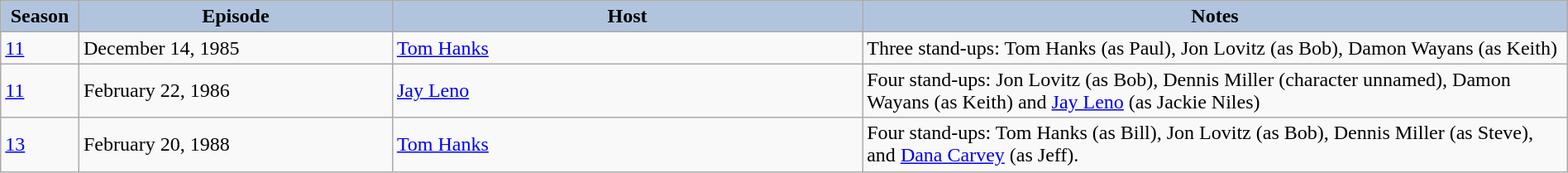<table class="wikitable" style="width:100%;">
<tr>
<th style="background:#B0C4DE;" width="5%">Season</th>
<th style="background:#B0C4DE;" width="20%">Episode</th>
<th style="background:#B0C4DE;" width="30%">Host</th>
<th style="background:#B0C4DE;" width="45%">Notes</th>
</tr>
<tr>
<td><a href='#'>11</a></td>
<td>December 14, 1985</td>
<td><a href='#'>Tom Hanks</a></td>
<td>Three stand-ups:  Tom Hanks (as Paul), Jon Lovitz (as Bob), Damon Wayans (as Keith)</td>
</tr>
<tr>
<td><a href='#'>11</a></td>
<td>February 22, 1986</td>
<td><a href='#'>Jay Leno</a></td>
<td>Four stand-ups:  Jon Lovitz (as Bob), Dennis Miller (character unnamed), Damon Wayans (as Keith) and <a href='#'>Jay Leno</a> (as Jackie Niles)</td>
</tr>
<tr>
<td><a href='#'>13</a></td>
<td>February 20, 1988</td>
<td><a href='#'>Tom Hanks</a></td>
<td>Four stand-ups:  Tom Hanks (as Bill), Jon Lovitz (as Bob), Dennis Miller (as Steve), and <a href='#'>Dana Carvey</a> (as Jeff).</td>
</tr>
</table>
